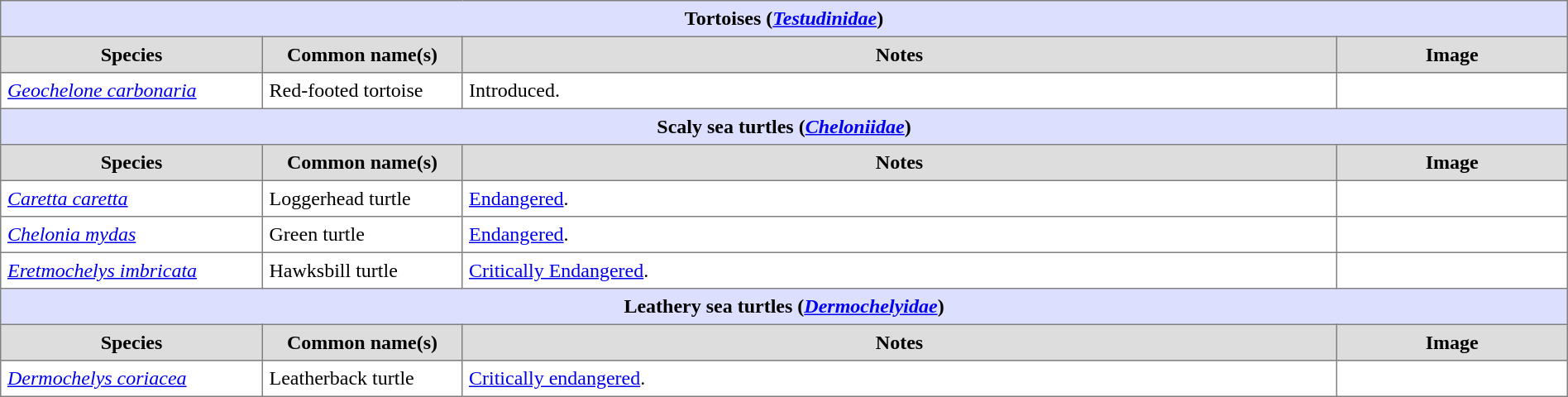<table border=1 style="border-collapse:collapse;" cellpadding=5 width=100%>
<tr>
<th colspan=4 bgcolor=#DDDFFF>Tortoises (<em><a href='#'>Testudinidae</a></em>)</th>
</tr>
<tr bgcolor=#DDDDDD align=center>
<th width=200px>Species</th>
<th width=150px>Common name(s)</th>
<th>Notes</th>
<th width=175px>Image</th>
</tr>
<tr>
<td><em><a href='#'>Geochelone carbonaria</a></em></td>
<td>Red-footed tortoise</td>
<td>Introduced.</td>
<td></td>
</tr>
<tr>
<th colspan=4 bgcolor=#DDDFFF>Scaly sea turtles (<em><a href='#'>Cheloniidae</a></em>)</th>
</tr>
<tr bgcolor=#DDDDDD align=center>
<th width=200px>Species</th>
<th width=150px>Common name(s)</th>
<th>Notes</th>
<th width=175px>Image</th>
</tr>
<tr>
<td><em><a href='#'>Caretta caretta</a></em></td>
<td>Loggerhead turtle</td>
<td><a href='#'>Endangered</a>.</td>
<td></td>
</tr>
<tr>
<td><em><a href='#'>Chelonia mydas</a></em></td>
<td>Green turtle</td>
<td><a href='#'>Endangered</a>.</td>
<td></td>
</tr>
<tr>
<td><em><a href='#'>Eretmochelys imbricata</a></em></td>
<td>Hawksbill turtle</td>
<td><a href='#'>Critically Endangered</a>.</td>
<td></td>
</tr>
<tr>
<th colspan=4 bgcolor=#DDDFFF>Leathery sea turtles (<em><a href='#'>Dermochelyidae</a></em>)</th>
</tr>
<tr bgcolor=#DDDDDD align=center>
<th width=200px>Species</th>
<th width=150px>Common name(s)</th>
<th>Notes</th>
<th width=175px>Image</th>
</tr>
<tr>
<td><em><a href='#'>Dermochelys coriacea</a></em></td>
<td>Leatherback turtle</td>
<td><a href='#'>Critically endangered</a>.</td>
<td></td>
</tr>
</table>
